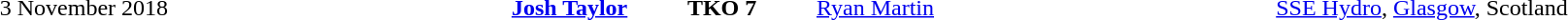<table cellspacing="1" style="width:100%;">
<tr>
<th width="15%"></th>
<th width="25%"></th>
<th width="10%"></th>
<th width="25%"></th>
</tr>
<tr style="font-size:100%">
<td align="right">3 November 2018</td>
<td align="right"><strong><a href='#'>Josh Taylor</a> </strong></td>
<td align="center"><strong>TKO 7</strong></td>
<td> <a href='#'>Ryan Martin</a></td>
<td><a href='#'>SSE Hydro</a>, <a href='#'>Glasgow</a>, Scotland</td>
</tr>
</table>
